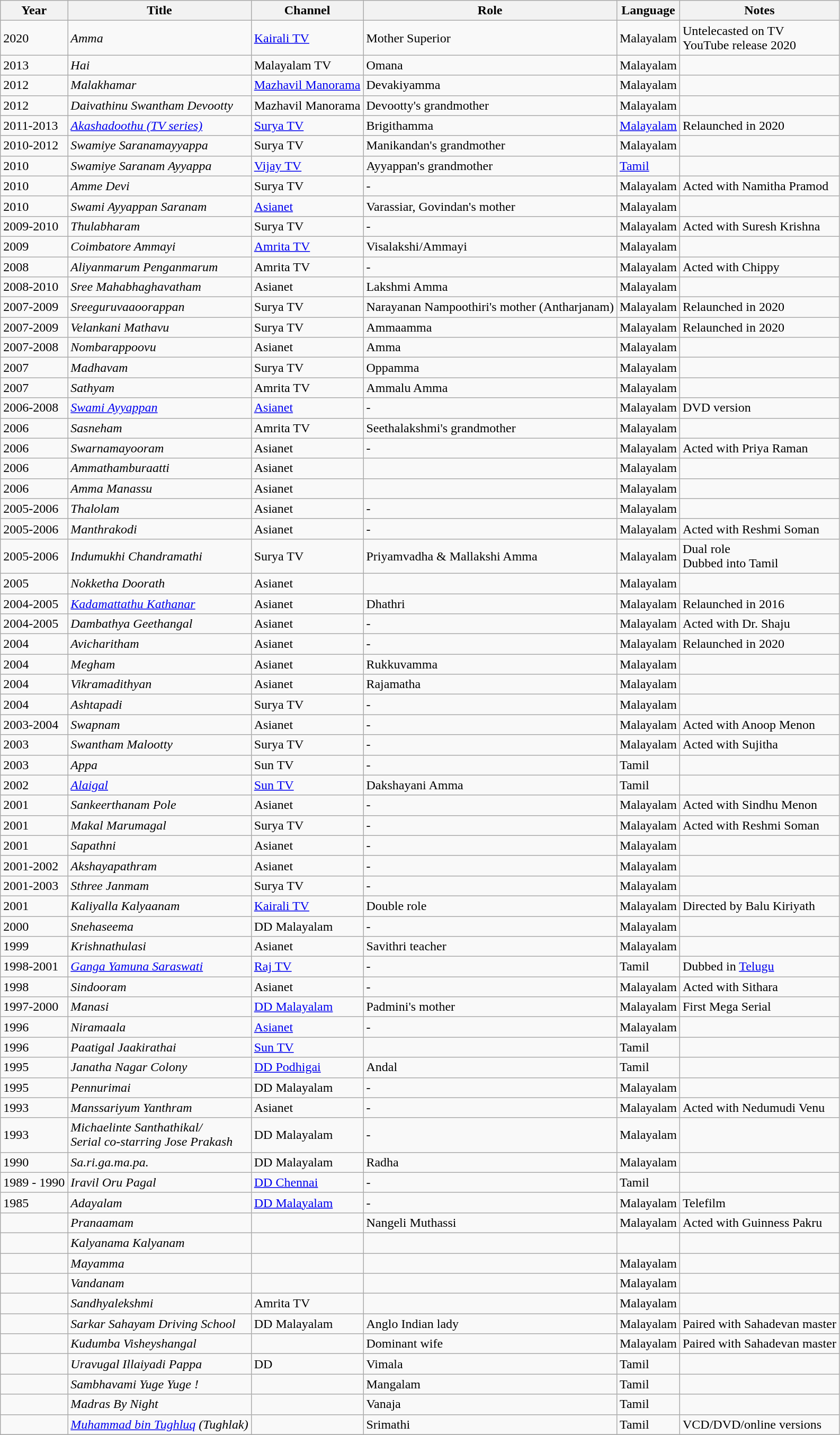<table class="wikitable sortable">
<tr>
<th>Year</th>
<th>Title</th>
<th>Channel</th>
<th>Role</th>
<th>Language</th>
<th>Notes</th>
</tr>
<tr>
<td>2020</td>
<td><em>Amma</em></td>
<td><a href='#'>Kairali TV</a></td>
<td>Mother Superior</td>
<td>Malayalam</td>
<td>Untelecasted on TV <br>YouTube release 2020</td>
</tr>
<tr>
<td>2013</td>
<td><em>Hai</em></td>
<td>Malayalam TV</td>
<td>Omana</td>
<td>Malayalam</td>
<td></td>
</tr>
<tr>
<td>2012</td>
<td><em>Malakhamar</em></td>
<td><a href='#'>Mazhavil Manorama</a></td>
<td>Devakiyamma</td>
<td>Malayalam</td>
<td></td>
</tr>
<tr>
<td>2012</td>
<td><em>Daivathinu Swantham Devootty</em></td>
<td>Mazhavil Manorama</td>
<td>Devootty's grandmother</td>
<td>Malayalam</td>
<td></td>
</tr>
<tr>
<td>2011-2013</td>
<td><em><a href='#'>Akashadoothu (TV series)</a></em></td>
<td><a href='#'>Surya TV</a></td>
<td>Brigithamma</td>
<td><a href='#'>Malayalam</a></td>
<td>Relaunched in 2020</td>
</tr>
<tr>
<td>2010-2012</td>
<td><em>Swamiye Saranamayyappa</em></td>
<td>Surya TV</td>
<td>Manikandan's grandmother</td>
<td>Malayalam</td>
<td></td>
</tr>
<tr>
<td>2010</td>
<td><em>Swamiye Saranam Ayyappa</em></td>
<td><a href='#'>Vijay TV</a></td>
<td>Ayyappan's grandmother</td>
<td><a href='#'>Tamil</a></td>
<td></td>
</tr>
<tr>
<td>2010</td>
<td><em>Amme Devi</em></td>
<td>Surya TV</td>
<td>-</td>
<td>Malayalam</td>
<td>Acted with Namitha Pramod</td>
</tr>
<tr>
<td>2010</td>
<td><em>Swami Ayyappan Saranam</em></td>
<td><a href='#'>Asianet</a></td>
<td>Varassiar, Govindan's mother</td>
<td>Malayalam</td>
<td></td>
</tr>
<tr>
<td>2009-2010</td>
<td><em>Thulabharam</em></td>
<td>Surya TV</td>
<td>-</td>
<td>Malayalam</td>
<td>Acted with Suresh Krishna</td>
</tr>
<tr>
<td>2009</td>
<td><em>Coimbatore Ammayi</em></td>
<td><a href='#'>Amrita TV</a></td>
<td>Visalakshi/Ammayi</td>
<td>Malayalam</td>
<td></td>
</tr>
<tr>
<td>2008</td>
<td><em>Aliyanmarum Penganmarum</em></td>
<td>Amrita TV</td>
<td>-</td>
<td>Malayalam</td>
<td>Acted with Chippy</td>
</tr>
<tr>
<td>2008-2010</td>
<td><em>Sree Mahabhaghavatham</em></td>
<td>Asianet</td>
<td>Lakshmi Amma</td>
<td>Malayalam</td>
<td></td>
</tr>
<tr>
<td>2007-2009</td>
<td><em>Sreeguruvaaoorappan</em></td>
<td>Surya TV</td>
<td>Narayanan Nampoothiri's mother (Antharjanam)</td>
<td>Malayalam</td>
<td>Relaunched in 2020</td>
</tr>
<tr>
<td>2007-2009</td>
<td><em>Velankani Mathavu</em></td>
<td>Surya TV</td>
<td>Ammaamma</td>
<td>Malayalam</td>
<td>Relaunched in 2020</td>
</tr>
<tr>
<td>2007-2008</td>
<td><em>Nombarappoovu</em></td>
<td>Asianet</td>
<td>Amma</td>
<td>Malayalam</td>
<td></td>
</tr>
<tr>
<td>2007</td>
<td><em>Madhavam</em></td>
<td>Surya TV</td>
<td>Oppamma</td>
<td>Malayalam</td>
<td></td>
</tr>
<tr>
<td>2007</td>
<td><em>Sathyam</em></td>
<td>Amrita TV</td>
<td>Ammalu Amma</td>
<td>Malayalam</td>
<td></td>
</tr>
<tr>
<td>2006-2008</td>
<td><em><a href='#'>Swami Ayyappan</a></em></td>
<td><a href='#'>Asianet</a></td>
<td>-</td>
<td>Malayalam</td>
<td>DVD version</td>
</tr>
<tr>
<td>2006</td>
<td><em>Sasneham</em></td>
<td>Amrita TV</td>
<td>Seethalakshmi's grandmother</td>
<td>Malayalam</td>
<td></td>
</tr>
<tr>
<td>2006</td>
<td><em>Swarnamayooram</em></td>
<td>Asianet</td>
<td>-</td>
<td>Malayalam</td>
<td>Acted with Priya Raman</td>
</tr>
<tr>
<td>2006</td>
<td><em>Ammathamburaatti</em></td>
<td>Asianet</td>
<td></td>
<td>Malayalam</td>
<td></td>
</tr>
<tr>
<td>2006</td>
<td><em>Amma Manassu</em></td>
<td>Asianet</td>
<td></td>
<td>Malayalam</td>
<td></td>
</tr>
<tr>
<td>2005-2006</td>
<td><em>Thalolam</em></td>
<td>Asianet</td>
<td>-</td>
<td>Malayalam</td>
<td></td>
</tr>
<tr>
<td>2005-2006</td>
<td><em>Manthrakodi</em></td>
<td>Asianet</td>
<td>-</td>
<td>Malayalam</td>
<td>Acted with Reshmi Soman</td>
</tr>
<tr>
<td>2005-2006</td>
<td><em>Indumukhi Chandramathi</em></td>
<td>Surya TV</td>
<td>Priyamvadha & Mallakshi Amma</td>
<td>Malayalam</td>
<td>Dual role<br>Dubbed into Tamil</td>
</tr>
<tr>
<td>2005</td>
<td><em>Nokketha Doorath</em></td>
<td>Asianet</td>
<td></td>
<td>Malayalam</td>
<td></td>
</tr>
<tr>
<td>2004-2005</td>
<td><em><a href='#'>Kadamattathu Kathanar</a></em></td>
<td>Asianet</td>
<td>Dhathri</td>
<td>Malayalam</td>
<td>Relaunched in 2016</td>
</tr>
<tr>
<td>2004-2005</td>
<td><em>Dambathya Geethangal</em></td>
<td>Asianet</td>
<td>-</td>
<td>Malayalam</td>
<td>Acted with Dr. Shaju</td>
</tr>
<tr>
<td>2004</td>
<td><em>Avicharitham</em></td>
<td>Asianet</td>
<td>-</td>
<td>Malayalam</td>
<td>Relaunched in 2020</td>
</tr>
<tr>
<td>2004</td>
<td><em>Megham</em></td>
<td>Asianet</td>
<td>Rukkuvamma</td>
<td>Malayalam</td>
<td></td>
</tr>
<tr>
<td>2004</td>
<td><em>Vikramadithyan</em></td>
<td>Asianet</td>
<td>Rajamatha</td>
<td>Malayalam</td>
<td></td>
</tr>
<tr>
<td>2004</td>
<td><em>Ashtapadi</em></td>
<td>Surya TV</td>
<td>-</td>
<td>Malayalam</td>
<td></td>
</tr>
<tr>
<td>2003-2004</td>
<td><em>Swapnam</em></td>
<td>Asianet</td>
<td>-</td>
<td>Malayalam</td>
<td>Acted with Anoop Menon</td>
</tr>
<tr>
<td>2003</td>
<td><em>Swantham Malootty</em></td>
<td>Surya TV</td>
<td>-</td>
<td>Malayalam</td>
<td>Acted with Sujitha</td>
</tr>
<tr>
<td>2003</td>
<td><em>Appa</em></td>
<td>Sun TV</td>
<td>-</td>
<td>Tamil</td>
<td></td>
</tr>
<tr>
<td>2002</td>
<td><em><a href='#'>Alaigal</a></em></td>
<td><a href='#'>Sun TV</a></td>
<td>Dakshayani Amma</td>
<td>Tamil</td>
<td></td>
</tr>
<tr>
<td>2001</td>
<td><em>Sankeerthanam Pole</em></td>
<td>Asianet</td>
<td>-</td>
<td>Malayalam</td>
<td>Acted with Sindhu Menon</td>
</tr>
<tr>
<td>2001</td>
<td><em>Makal Marumagal</em></td>
<td>Surya TV</td>
<td>-</td>
<td>Malayalam</td>
<td>Acted with Reshmi Soman</td>
</tr>
<tr>
<td>2001</td>
<td><em>Sapathni</em></td>
<td>Asianet</td>
<td>-</td>
<td>Malayalam</td>
<td></td>
</tr>
<tr>
<td>2001-2002</td>
<td><em>Akshayapathram</em></td>
<td>Asianet</td>
<td>-</td>
<td>Malayalam</td>
<td></td>
</tr>
<tr>
<td>2001-2003</td>
<td><em>Sthree Janmam</em></td>
<td>Surya TV</td>
<td>-</td>
<td>Malayalam</td>
<td></td>
</tr>
<tr>
<td>2001</td>
<td><em>Kaliyalla Kalyaanam</em></td>
<td><a href='#'>Kairali TV</a></td>
<td>Double role</td>
<td>Malayalam</td>
<td>Directed by Balu Kiriyath</td>
</tr>
<tr>
<td>2000</td>
<td><em>Snehaseema</em></td>
<td>DD Malayalam</td>
<td>-</td>
<td>Malayalam</td>
<td></td>
</tr>
<tr>
<td>1999</td>
<td><em>Krishnathulasi</em></td>
<td>Asianet</td>
<td>Savithri teacher</td>
<td>Malayalam</td>
<td></td>
</tr>
<tr>
<td>1998-2001</td>
<td><em><a href='#'>Ganga Yamuna Saraswati</a></em></td>
<td><a href='#'>Raj TV</a></td>
<td>-</td>
<td>Tamil</td>
<td>Dubbed in <a href='#'>Telugu</a></td>
</tr>
<tr>
<td>1998</td>
<td><em>Sindooram</em></td>
<td>Asianet</td>
<td>-</td>
<td>Malayalam</td>
<td>Acted with Sithara</td>
</tr>
<tr>
<td>1997-2000</td>
<td><em>Manasi</em></td>
<td><a href='#'>DD Malayalam</a></td>
<td>Padmini's mother</td>
<td>Malayalam</td>
<td>First Mega Serial</td>
</tr>
<tr>
<td>1996</td>
<td><em>Niramaala</em></td>
<td><a href='#'>Asianet</a></td>
<td>-</td>
<td>Malayalam</td>
<td></td>
</tr>
<tr>
<td>1996</td>
<td><em>Paatigal Jaakirathai</em></td>
<td><a href='#'>Sun TV</a></td>
<td></td>
<td>Tamil</td>
<td></td>
</tr>
<tr>
<td>1995</td>
<td><em>Janatha Nagar Colony</em></td>
<td><a href='#'>DD Podhigai</a></td>
<td>Andal</td>
<td>Tamil</td>
<td></td>
</tr>
<tr>
<td>1995</td>
<td><em>Pennurimai</em></td>
<td>DD Malayalam</td>
<td>-</td>
<td>Malayalam</td>
<td></td>
</tr>
<tr>
<td>1993</td>
<td><em>Manssariyum Yanthram</em></td>
<td>Asianet</td>
<td>-</td>
<td>Malayalam</td>
<td>Acted with Nedumudi Venu</td>
</tr>
<tr>
<td>1993</td>
<td><em>Michaelinte Santhathikal/<br>Serial co-starring Jose Prakash</em></td>
<td>DD Malayalam</td>
<td>-</td>
<td>Malayalam</td>
<td></td>
</tr>
<tr>
<td>1990</td>
<td><em>Sa.ri.ga.ma.pa.</em></td>
<td>DD Malayalam</td>
<td>Radha</td>
<td>Malayalam</td>
<td></td>
</tr>
<tr>
<td>1989 -  1990</td>
<td><em>Iravil Oru Pagal</em></td>
<td><a href='#'>DD Chennai</a></td>
<td>-</td>
<td>Tamil</td>
<td></td>
</tr>
<tr>
<td>1985</td>
<td><em>Adayalam</em></td>
<td><a href='#'>DD Malayalam</a></td>
<td>-</td>
<td>Malayalam</td>
<td>Telefilm</td>
</tr>
<tr>
<td></td>
<td><em>Pranaamam</em></td>
<td></td>
<td>Nangeli Muthassi</td>
<td>Malayalam</td>
<td>Acted with Guinness Pakru</td>
</tr>
<tr>
<td></td>
<td><em>Kalyanama Kalyanam</em></td>
<td></td>
<td></td>
<td></td>
<td></td>
</tr>
<tr>
<td></td>
<td><em>Mayamma</em></td>
<td></td>
<td></td>
<td>Malayalam</td>
<td></td>
</tr>
<tr>
<td></td>
<td><em>Vandanam</em></td>
<td></td>
<td></td>
<td>Malayalam</td>
<td></td>
</tr>
<tr>
<td></td>
<td><em>Sandhyalekshmi</em></td>
<td>Amrita TV</td>
<td></td>
<td>Malayalam</td>
<td></td>
</tr>
<tr>
<td></td>
<td><em>Sarkar Sahayam Driving School</em></td>
<td>DD Malayalam</td>
<td>Anglo Indian lady</td>
<td>Malayalam</td>
<td>Paired with Sahadevan master</td>
</tr>
<tr>
<td></td>
<td><em>Kudumba Visheyshangal</em></td>
<td></td>
<td>Dominant wife</td>
<td>Malayalam</td>
<td>Paired with Sahadevan master</td>
</tr>
<tr>
<td></td>
<td><em>Uravugal Illaiyadi Pappa</em></td>
<td>DD</td>
<td>Vimala</td>
<td>Tamil</td>
<td></td>
</tr>
<tr>
<td></td>
<td><em>Sambhavami Yuge Yuge !</em></td>
<td></td>
<td>Mangalam</td>
<td>Tamil</td>
<td></td>
</tr>
<tr>
<td></td>
<td><em>Madras By Night</em></td>
<td></td>
<td>Vanaja</td>
<td>Tamil</td>
<td></td>
</tr>
<tr>
<td></td>
<td><em><a href='#'>Muhammad bin Tughluq</a> (Tughlak)</em></td>
<td></td>
<td>Srimathi</td>
<td>Tamil</td>
<td>VCD/DVD/online versions</td>
</tr>
<tr>
</tr>
</table>
